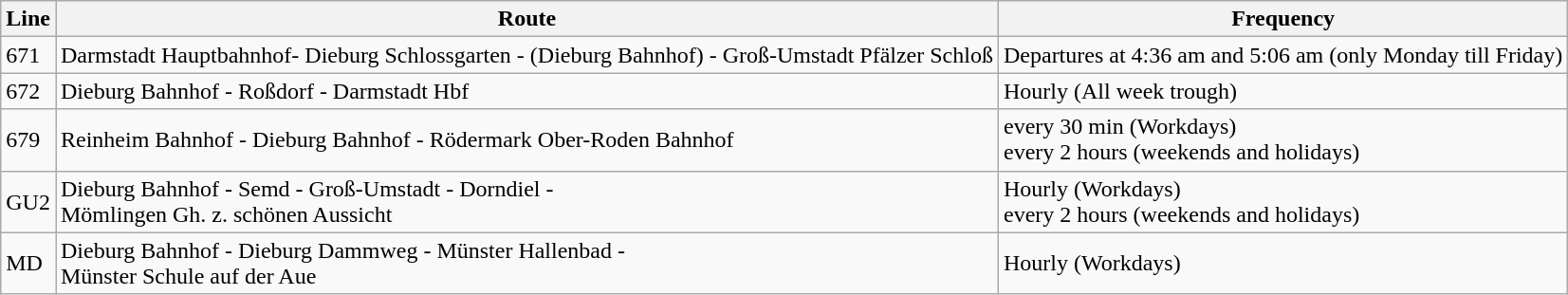<table class="wikitable">
<tr>
<th>Line</th>
<th>Route</th>
<th>Frequency</th>
</tr>
<tr>
<td>671</td>
<td>Darmstadt Hauptbahnhof- Dieburg Schlossgarten - (Dieburg Bahnhof) - Groß-Umstadt Pfälzer Schloß</td>
<td>Departures at 4:36 am and 5:06 am (only Monday till Friday)</td>
</tr>
<tr>
<td>672</td>
<td>Dieburg Bahnhof - Roßdorf - Darmstadt Hbf</td>
<td>Hourly (All week trough)</td>
</tr>
<tr>
<td>679</td>
<td>Reinheim Bahnhof - Dieburg Bahnhof - Rödermark Ober-Roden Bahnhof</td>
<td>every 30 min (Workdays)<br>every 2 hours (weekends and holidays)</td>
</tr>
<tr>
<td>GU2</td>
<td>Dieburg Bahnhof - Semd - Groß-Umstadt - Dorndiel -<br>Mömlingen Gh. z. schönen Aussicht</td>
<td>Hourly (Workdays)<br>every 2 hours (weekends and holidays)</td>
</tr>
<tr>
<td>MD</td>
<td>Dieburg Bahnhof - Dieburg Dammweg - Münster Hallenbad -<br>Münster Schule auf der Aue</td>
<td>Hourly (Workdays)</td>
</tr>
</table>
